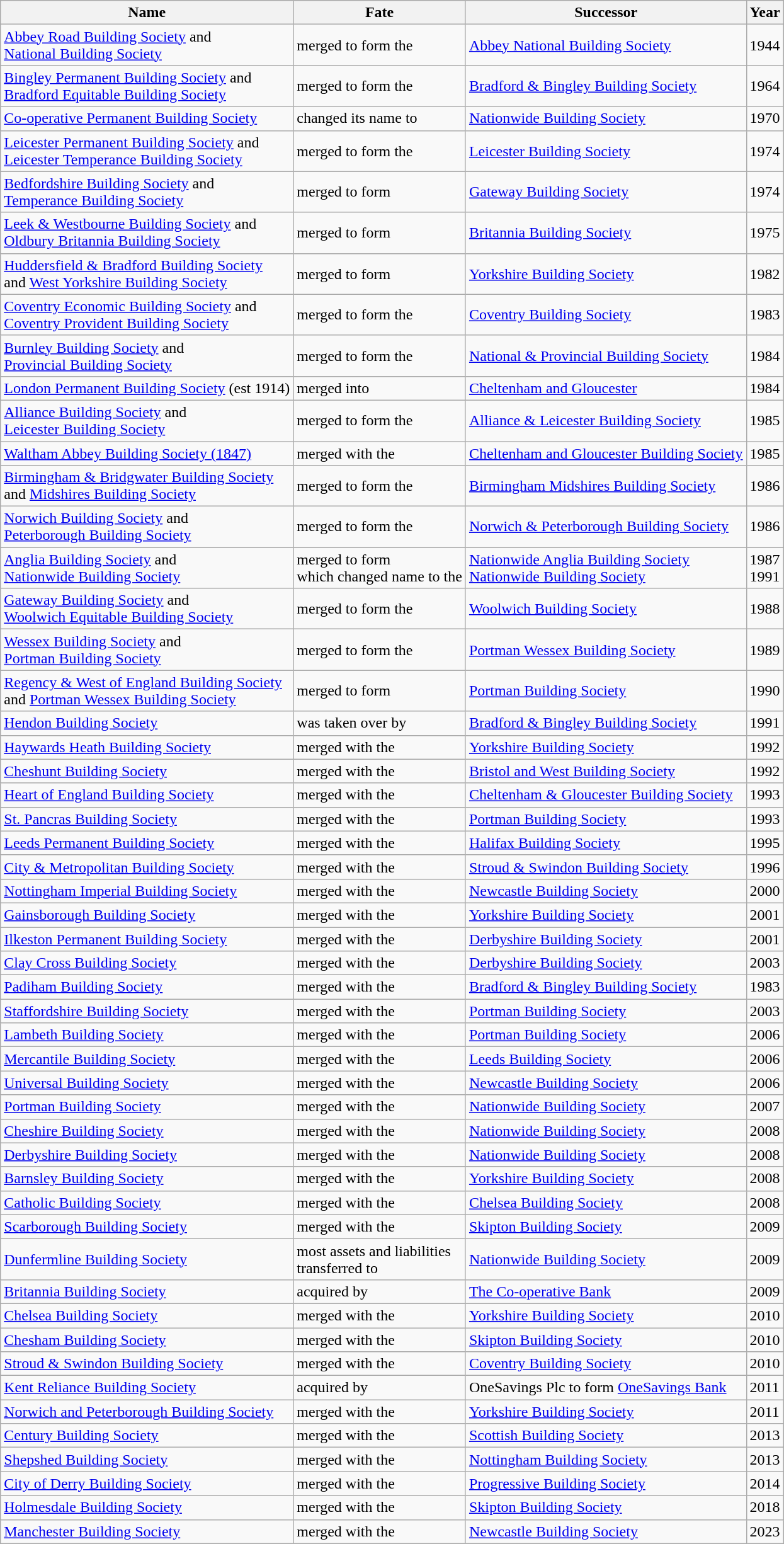<table class="wikitable sortable">
<tr>
<th>Name</th>
<th>Fate</th>
<th>Successor</th>
<th>Year</th>
</tr>
<tr>
<td><a href='#'>Abbey Road Building Society</a> and <br> <a href='#'>National Building Society</a></td>
<td>merged to form the</td>
<td><a href='#'>Abbey National Building Society</a></td>
<td>1944</td>
</tr>
<tr>
<td><a href='#'>Bingley Permanent Building Society</a> and <br> <a href='#'>Bradford Equitable Building Society</a></td>
<td>merged to form the</td>
<td><a href='#'>Bradford & Bingley Building Society</a></td>
<td>1964</td>
</tr>
<tr>
<td><a href='#'>Co-operative Permanent Building Society</a></td>
<td>changed its name to</td>
<td><a href='#'>Nationwide Building Society</a></td>
<td>1970</td>
</tr>
<tr>
<td><a href='#'>Leicester Permanent Building Society</a> and <br> <a href='#'>Leicester Temperance Building Society</a></td>
<td>merged to form the</td>
<td><a href='#'>Leicester Building Society</a></td>
<td>1974</td>
</tr>
<tr>
<td><a href='#'>Bedfordshire Building Society</a> and <br> <a href='#'>Temperance Building Society</a></td>
<td>merged to form</td>
<td><a href='#'>Gateway Building Society</a></td>
<td>1974</td>
</tr>
<tr>
<td><a href='#'>Leek & Westbourne Building Society</a> and <br> <a href='#'>Oldbury Britannia Building Society</a></td>
<td>merged to form</td>
<td><a href='#'>Britannia Building Society</a></td>
<td>1975</td>
</tr>
<tr>
<td><a href='#'>Huddersfield & Bradford Building Society</a> <br> and <a href='#'>West Yorkshire Building Society</a></td>
<td>merged to form</td>
<td><a href='#'>Yorkshire Building Society</a></td>
<td>1982</td>
</tr>
<tr>
<td><a href='#'>Coventry Economic Building Society</a> and <br> <a href='#'>Coventry Provident Building Society</a></td>
<td>merged to form the</td>
<td><a href='#'>Coventry Building Society</a></td>
<td>1983</td>
</tr>
<tr>
<td><a href='#'>Burnley Building Society</a> and <br> <a href='#'>Provincial Building Society</a></td>
<td>merged to form the</td>
<td><a href='#'>National & Provincial Building Society</a></td>
<td>1984</td>
</tr>
<tr>
<td><a href='#'>London Permanent Building Society</a> (est 1914)</td>
<td>merged into</td>
<td><a href='#'>Cheltenham and Gloucester</a></td>
<td>1984</td>
</tr>
<tr>
<td><a href='#'>Alliance Building Society</a> and <br> <a href='#'>Leicester Building Society</a></td>
<td>merged to form the</td>
<td><a href='#'>Alliance & Leicester Building Society</a></td>
<td>1985</td>
</tr>
<tr>
<td><a href='#'>Waltham Abbey Building Society (1847)</a></td>
<td>merged with the</td>
<td><a href='#'>Cheltenham and Gloucester Building Society</a></td>
<td>1985</td>
</tr>
<tr>
<td><a href='#'>Birmingham & Bridgwater Building Society</a> <br>  and <a href='#'>Midshires Building Society</a></td>
<td>merged to form the</td>
<td><a href='#'>Birmingham Midshires Building Society</a></td>
<td>1986</td>
</tr>
<tr>
<td><a href='#'>Norwich Building Society</a> and <br> <a href='#'>Peterborough Building Society</a></td>
<td>merged to form the</td>
<td><a href='#'>Norwich & Peterborough Building Society</a></td>
<td>1986</td>
</tr>
<tr>
<td><a href='#'>Anglia Building Society</a> and <br> <a href='#'>Nationwide Building Society</a></td>
<td>merged to form <br> which changed name to the</td>
<td><a href='#'>Nationwide Anglia Building Society</a> <br> <a href='#'>Nationwide Building Society</a></td>
<td>1987 <br> 1991</td>
</tr>
<tr>
<td><a href='#'>Gateway Building Society</a> and <br> <a href='#'>Woolwich Equitable Building Society</a></td>
<td>merged to form the</td>
<td><a href='#'>Woolwich Building Society</a></td>
<td>1988</td>
</tr>
<tr>
<td><a href='#'>Wessex Building Society</a> and <br> <a href='#'>Portman Building Society</a></td>
<td>merged to form the</td>
<td><a href='#'>Portman Wessex Building Society</a></td>
<td>1989</td>
</tr>
<tr>
<td><a href='#'>Regency & West of England Building Society</a> <br>  and <a href='#'>Portman Wessex Building Society</a></td>
<td>merged to form</td>
<td><a href='#'>Portman Building Society</a></td>
<td>1990</td>
</tr>
<tr>
<td><a href='#'>Hendon Building Society</a></td>
<td>was taken over by</td>
<td><a href='#'>Bradford & Bingley Building Society</a></td>
<td>1991</td>
</tr>
<tr>
<td><a href='#'>Haywards Heath Building Society</a></td>
<td>merged with the</td>
<td><a href='#'>Yorkshire Building Society</a></td>
<td>1992</td>
</tr>
<tr>
<td><a href='#'>Cheshunt Building Society</a></td>
<td>merged with the</td>
<td><a href='#'>Bristol and West Building Society</a></td>
<td>1992</td>
</tr>
<tr>
<td><a href='#'>Heart of England Building Society</a></td>
<td>merged with the</td>
<td><a href='#'>Cheltenham & Gloucester Building Society</a></td>
<td>1993</td>
</tr>
<tr>
<td><a href='#'>St. Pancras Building Society</a></td>
<td>merged with the</td>
<td><a href='#'>Portman Building Society</a></td>
<td>1993</td>
</tr>
<tr>
<td><a href='#'>Leeds Permanent Building Society</a></td>
<td>merged with the</td>
<td><a href='#'>Halifax Building Society</a></td>
<td>1995</td>
</tr>
<tr>
<td><a href='#'>City & Metropolitan Building Society</a></td>
<td>merged with the</td>
<td><a href='#'>Stroud & Swindon Building Society</a></td>
<td>1996</td>
</tr>
<tr>
<td><a href='#'>Nottingham Imperial Building Society</a></td>
<td>merged with the</td>
<td><a href='#'>Newcastle Building Society</a></td>
<td>2000</td>
</tr>
<tr>
<td><a href='#'>Gainsborough Building Society</a></td>
<td>merged with the</td>
<td><a href='#'>Yorkshire Building Society</a></td>
<td>2001</td>
</tr>
<tr>
<td><a href='#'>Ilkeston Permanent Building Society</a></td>
<td>merged with the</td>
<td><a href='#'>Derbyshire Building Society</a></td>
<td>2001</td>
</tr>
<tr>
<td><a href='#'>Clay Cross Building Society</a></td>
<td>merged with the</td>
<td><a href='#'>Derbyshire Building Society</a></td>
<td>2003</td>
</tr>
<tr>
<td><a href='#'>Padiham Building Society</a></td>
<td>merged with the</td>
<td><a href='#'>Bradford & Bingley Building Society</a></td>
<td>1983</td>
</tr>
<tr>
<td><a href='#'>Staffordshire Building Society</a></td>
<td>merged with the</td>
<td><a href='#'>Portman Building Society</a></td>
<td>2003</td>
</tr>
<tr>
<td><a href='#'>Lambeth Building Society</a></td>
<td>merged with the</td>
<td><a href='#'>Portman Building Society</a></td>
<td>2006</td>
</tr>
<tr>
<td><a href='#'>Mercantile Building Society</a></td>
<td>merged with the</td>
<td><a href='#'>Leeds Building Society</a></td>
<td>2006</td>
</tr>
<tr>
<td><a href='#'>Universal Building Society</a></td>
<td>merged with the</td>
<td><a href='#'>Newcastle Building Society</a></td>
<td>2006</td>
</tr>
<tr>
<td><a href='#'>Portman Building Society</a></td>
<td>merged with the</td>
<td><a href='#'>Nationwide Building Society</a></td>
<td>2007</td>
</tr>
<tr>
<td><a href='#'>Cheshire Building Society</a></td>
<td>merged with the</td>
<td><a href='#'>Nationwide Building Society</a></td>
<td>2008</td>
</tr>
<tr>
<td><a href='#'>Derbyshire Building Society</a></td>
<td>merged with the</td>
<td><a href='#'>Nationwide Building Society</a></td>
<td>2008</td>
</tr>
<tr>
<td><a href='#'>Barnsley Building Society</a></td>
<td>merged with the</td>
<td><a href='#'>Yorkshire Building Society</a></td>
<td>2008</td>
</tr>
<tr>
<td><a href='#'>Catholic Building Society</a></td>
<td>merged with the</td>
<td><a href='#'>Chelsea Building Society</a></td>
<td>2008</td>
</tr>
<tr>
<td><a href='#'>Scarborough Building Society</a></td>
<td>merged with the</td>
<td><a href='#'>Skipton Building Society</a></td>
<td>2009</td>
</tr>
<tr>
<td><a href='#'>Dunfermline Building Society</a></td>
<td>most assets and liabilities<br> transferred to</td>
<td><a href='#'>Nationwide Building Society</a></td>
<td>2009</td>
</tr>
<tr>
<td><a href='#'>Britannia Building Society</a></td>
<td>acquired by</td>
<td><a href='#'>The Co-operative Bank</a></td>
<td>2009</td>
</tr>
<tr>
<td><a href='#'>Chelsea Building Society</a></td>
<td>merged with the</td>
<td><a href='#'>Yorkshire Building Society</a></td>
<td>2010</td>
</tr>
<tr>
<td><a href='#'>Chesham Building Society</a></td>
<td>merged with the</td>
<td><a href='#'>Skipton Building Society</a></td>
<td>2010</td>
</tr>
<tr>
<td><a href='#'>Stroud & Swindon Building Society</a></td>
<td>merged with the</td>
<td><a href='#'>Coventry Building Society</a></td>
<td>2010</td>
</tr>
<tr>
<td><a href='#'>Kent Reliance Building Society</a></td>
<td>acquired by</td>
<td>OneSavings Plc to form <a href='#'>OneSavings Bank</a></td>
<td>2011</td>
</tr>
<tr>
<td><a href='#'>Norwich and Peterborough Building Society</a></td>
<td>merged with the</td>
<td><a href='#'>Yorkshire Building Society</a></td>
<td>2011</td>
</tr>
<tr>
<td><a href='#'>Century Building Society</a></td>
<td>merged with the</td>
<td><a href='#'>Scottish Building Society</a></td>
<td>2013</td>
</tr>
<tr>
<td><a href='#'>Shepshed Building Society</a></td>
<td>merged with the</td>
<td><a href='#'>Nottingham Building Society</a></td>
<td>2013</td>
</tr>
<tr>
<td><a href='#'>City of Derry Building Society</a></td>
<td>merged with the</td>
<td><a href='#'>Progressive Building Society</a></td>
<td>2014</td>
</tr>
<tr>
<td><a href='#'>Holmesdale Building Society</a></td>
<td>merged with the</td>
<td><a href='#'>Skipton Building Society</a></td>
<td>2018</td>
</tr>
<tr>
<td><a href='#'>Manchester Building Society</a></td>
<td>merged with the</td>
<td><a href='#'>Newcastle Building Society</a></td>
<td>2023</td>
</tr>
</table>
